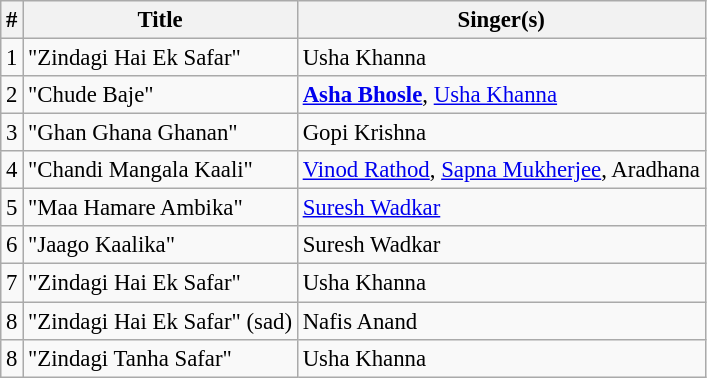<table class="wikitable" style="font-size:95%;">
<tr>
<th>#</th>
<th>Title</th>
<th>Singer(s)</th>
</tr>
<tr>
<td>1</td>
<td>"Zindagi Hai Ek Safar"</td>
<td>Usha Khanna</td>
</tr>
<tr>
<td>2</td>
<td>"Chude Baje"</td>
<td><strong><a href='#'>Asha Bhosle</a></strong>, <a href='#'>Usha Khanna</a></td>
</tr>
<tr>
<td>3</td>
<td>"Ghan Ghana Ghanan"</td>
<td>Gopi Krishna</td>
</tr>
<tr>
<td>4</td>
<td>"Chandi Mangala Kaali"</td>
<td><a href='#'>Vinod Rathod</a>, <a href='#'>Sapna Mukherjee</a>, Aradhana</td>
</tr>
<tr>
<td>5</td>
<td>"Maa Hamare Ambika"</td>
<td><a href='#'>Suresh Wadkar</a></td>
</tr>
<tr>
<td>6</td>
<td>"Jaago Kaalika"</td>
<td>Suresh Wadkar</td>
</tr>
<tr>
<td>7</td>
<td>"Zindagi Hai Ek Safar"</td>
<td>Usha Khanna</td>
</tr>
<tr>
<td>8</td>
<td>"Zindagi Hai Ek Safar" (sad)</td>
<td>Nafis Anand</td>
</tr>
<tr>
<td>8</td>
<td>"Zindagi Tanha Safar"</td>
<td>Usha Khanna</td>
</tr>
</table>
